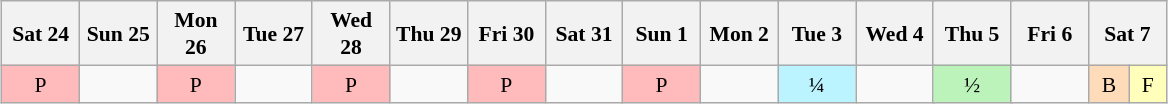<table class="wikitable" style="margin:0.5em auto; font-size:90%; line-height:1.25em; text-align:center">
<tr>
<th width="45">Sat 24</th>
<th width="45">Sun 25</th>
<th width="45">Mon 26</th>
<th width="45">Tue 27</th>
<th width="45">Wed 28</th>
<th width="45">Thu 29</th>
<th width="45">Fri 30</th>
<th width="45">Sat 31</th>
<th width="45">Sun 1</th>
<th width="45">Mon 2</th>
<th width="45" colspan="2">Tue 3</th>
<th width="45" colspan="2">Wed 4</th>
<th width="45" colspan="2">Thu 5</th>
<th width="45">Fri 6</th>
<th width="45" colspan="2">Sat 7</th>
</tr>
<tr>
<td bgcolor="#FFBBBB">P</td>
<td></td>
<td bgcolor="#FFBBBB">P</td>
<td></td>
<td bgcolor="#FFBBBB">P</td>
<td></td>
<td bgcolor="#FFBBBB">P</td>
<td></td>
<td bgcolor="#FFBBBB">P</td>
<td></td>
<td bgcolor="#BBF3FF" colspan="2">¼</td>
<td colspan="2"></td>
<td bgcolor="#BBF3BB" colspan="2">½</td>
<td></td>
<td bgcolor="#FEDCBA">B</td>
<td bgcolor="#FFFFBB">F</td>
</tr>
</table>
